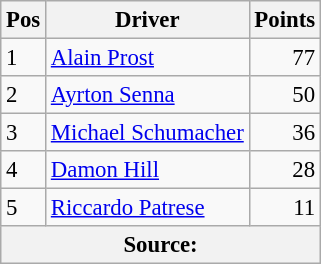<table class="wikitable" style="font-size: 95%;">
<tr>
<th>Pos</th>
<th>Driver</th>
<th>Points</th>
</tr>
<tr>
<td>1</td>
<td> <a href='#'>Alain Prost</a></td>
<td align="right">77</td>
</tr>
<tr>
<td>2</td>
<td> <a href='#'>Ayrton Senna</a></td>
<td align="right">50</td>
</tr>
<tr>
<td>3</td>
<td> <a href='#'>Michael Schumacher</a></td>
<td align="right">36</td>
</tr>
<tr>
<td>4</td>
<td> <a href='#'>Damon Hill</a></td>
<td align="right">28</td>
</tr>
<tr>
<td>5</td>
<td> <a href='#'>Riccardo Patrese</a></td>
<td align="right">11</td>
</tr>
<tr>
<th colspan=4>Source: </th>
</tr>
</table>
